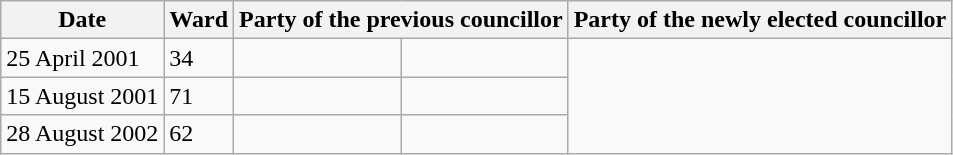<table class="wikitable">
<tr>
<th>Date</th>
<th>Ward</th>
<th colspan=2>Party of the previous councillor</th>
<th colspan=2>Party of the newly elected councillor</th>
</tr>
<tr>
<td>25 April 2001</td>
<td>34</td>
<td></td>
<td></td>
</tr>
<tr>
<td>15 August 2001</td>
<td>71</td>
<td></td>
<td></td>
</tr>
<tr>
<td>28 August 2002</td>
<td>62</td>
<td></td>
<td></td>
</tr>
</table>
